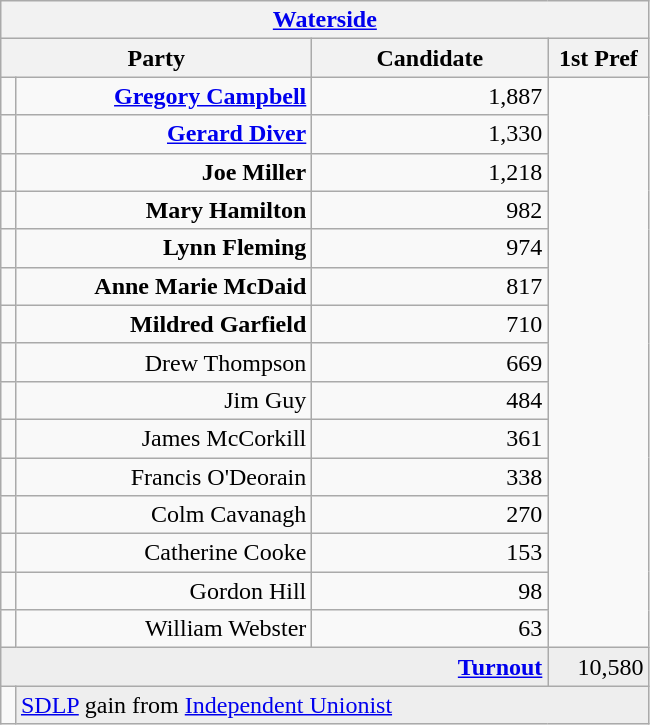<table class="wikitable">
<tr>
<th colspan="4" align="center"><a href='#'>Waterside</a></th>
</tr>
<tr>
<th colspan="2" align="center" width=200>Party</th>
<th width=150>Candidate</th>
<th width=60>1st Pref</th>
</tr>
<tr>
<td></td>
<td align="right"><strong><a href='#'>Gregory Campbell</a></strong></td>
<td align="right">1,887</td>
</tr>
<tr>
<td></td>
<td align="right"><strong><a href='#'>Gerard Diver</a></strong></td>
<td align="right">1,330</td>
</tr>
<tr>
<td></td>
<td align="right"><strong>Joe Miller</strong></td>
<td align="right">1,218</td>
</tr>
<tr>
<td></td>
<td align="right"><strong>Mary Hamilton</strong></td>
<td align="right">982</td>
</tr>
<tr>
<td></td>
<td align="right"><strong>Lynn Fleming</strong></td>
<td align="right">974</td>
</tr>
<tr>
<td></td>
<td align="right"><strong>Anne Marie McDaid</strong></td>
<td align="right">817</td>
</tr>
<tr>
<td></td>
<td align="right"><strong>Mildred Garfield</strong></td>
<td align="right">710</td>
</tr>
<tr>
<td></td>
<td align="right">Drew Thompson</td>
<td align="right">669</td>
</tr>
<tr>
<td></td>
<td align="right">Jim Guy</td>
<td align="right">484</td>
</tr>
<tr>
<td></td>
<td align="right">James McCorkill</td>
<td align="right">361</td>
</tr>
<tr>
<td></td>
<td align="right">Francis O'Deorain</td>
<td align="right">338</td>
</tr>
<tr>
<td></td>
<td align="right">Colm Cavanagh</td>
<td align="right">270</td>
</tr>
<tr>
<td></td>
<td align="right">Catherine Cooke</td>
<td align="right">153</td>
</tr>
<tr>
<td></td>
<td align="right">Gordon Hill</td>
<td align="right">98</td>
</tr>
<tr>
<td></td>
<td align="right">William Webster</td>
<td align="right">63</td>
</tr>
<tr bgcolor="EEEEEE">
<td colspan=3 align="right"><strong><a href='#'>Turnout</a></strong></td>
<td align="right">10,580</td>
</tr>
<tr>
<td bgcolor=></td>
<td colspan=4 bgcolor="EEEEEE"><a href='#'>SDLP</a> gain from <a href='#'>Independent Unionist</a></td>
</tr>
</table>
